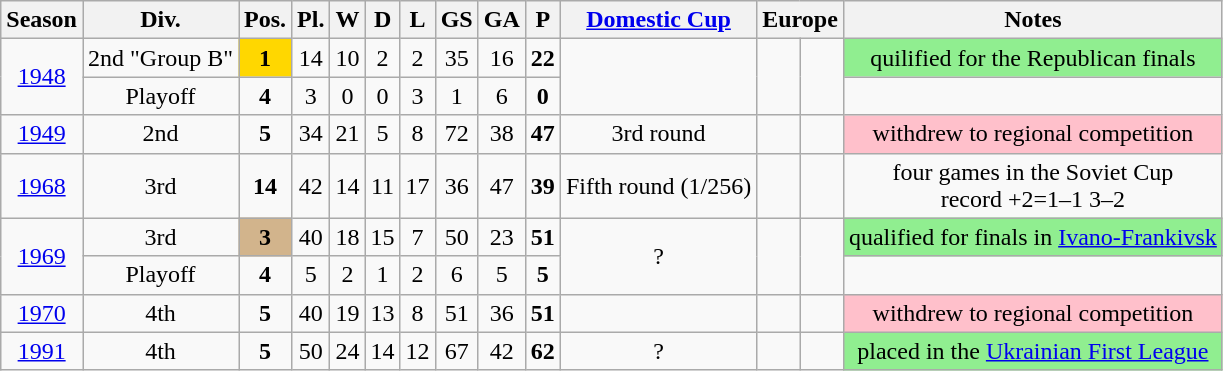<table class="wikitable">
<tr>
<th>Season</th>
<th>Div.</th>
<th>Pos.</th>
<th>Pl.</th>
<th>W</th>
<th>D</th>
<th>L</th>
<th>GS</th>
<th>GA</th>
<th>P</th>
<th><a href='#'>Domestic Cup</a></th>
<th colspan=2>Europe</th>
<th>Notes</th>
</tr>
<tr>
<td rowspan="2" align=center><a href='#'>1948</a></td>
<td align=center>2nd "Group B"</td>
<td align=center bgcolor=gold><strong>1</strong></td>
<td align=center>14</td>
<td align=center>10</td>
<td align=center>2</td>
<td align=center>2</td>
<td align=center>35</td>
<td align=center>16</td>
<td align=center><strong>22</strong></td>
<td rowspan="2" align=center></td>
<td rowspan="2" align=center></td>
<td rowspan="2" align=center></td>
<td align=center bgcolor=lightgreen>quilified for the Republican finals</td>
</tr>
<tr>
<td align=center>Playoff</td>
<td align=center><strong>4</strong></td>
<td align=center>3</td>
<td align=center>0</td>
<td align=center>0</td>
<td align=center>3</td>
<td align=center>1</td>
<td align=center>6</td>
<td align=center><strong>0</strong></td>
<td align=center></td>
</tr>
<tr>
<td align=center><a href='#'>1949</a></td>
<td align=center>2nd</td>
<td align=center><strong>5</strong></td>
<td align=center>34</td>
<td align=center>21</td>
<td align=center>5</td>
<td align=center>8</td>
<td align=center>72</td>
<td align=center>38</td>
<td align=center><strong>47</strong></td>
<td align=center>3rd round</td>
<td align=center></td>
<td align=center></td>
<td align=center bgcolor=pink>withdrew to regional competition</td>
</tr>
<tr>
<td align=center><a href='#'>1968</a></td>
<td align=center>3rd</td>
<td align=center><strong>14</strong></td>
<td align=center>42</td>
<td align=center>14</td>
<td align=center>11</td>
<td align=center>17</td>
<td align=center>36</td>
<td align=center>47</td>
<td align=center><strong>39</strong></td>
<td align=center>Fifth round (1/256)</td>
<td align=center></td>
<td align=center></td>
<td align=center>four games in the Soviet Cup<br>record +2=1–1 3–2</td>
</tr>
<tr>
<td rowspan="2" align=center><a href='#'>1969</a></td>
<td align=center>3rd</td>
<td align=center bgcolor=tan><strong>3</strong></td>
<td align=center>40</td>
<td align=center>18</td>
<td align=center>15</td>
<td align=center>7</td>
<td align=center>50</td>
<td align=center>23</td>
<td align=center><strong>51</strong></td>
<td rowspan="2" align=center>?</td>
<td rowspan="2" align=center></td>
<td rowspan="2" align=center></td>
<td align=center bgcolor=lightgreen>qualified for finals in <a href='#'>Ivano-Frankivsk</a></td>
</tr>
<tr>
<td align=center>Playoff</td>
<td align=center><strong>4</strong></td>
<td align=center>5</td>
<td align=center>2</td>
<td align=center>1</td>
<td align=center>2</td>
<td align=center>6</td>
<td align=center>5</td>
<td align=center><strong>5</strong></td>
<td align=center></td>
</tr>
<tr>
<td align=center><a href='#'>1970</a></td>
<td align=center>4th</td>
<td align=center><strong>5</strong></td>
<td align=center>40</td>
<td align=center>19</td>
<td align=center>13</td>
<td align=center>8</td>
<td align=center>51</td>
<td align=center>36</td>
<td align=center><strong>51</strong></td>
<td align=center></td>
<td align=center></td>
<td align=center></td>
<td align=center bgcolor=pink>withdrew to regional competition</td>
</tr>
<tr>
<td align=center><a href='#'>1991</a></td>
<td align=center>4th</td>
<td align=center><strong>5</strong></td>
<td align=center>50</td>
<td align=center>24</td>
<td align=center>14</td>
<td align=center>12</td>
<td align=center>67</td>
<td align=center>42</td>
<td align=center><strong>62</strong></td>
<td align=center>?</td>
<td align=center></td>
<td align=center></td>
<td align=center bgcolor=lightgreen>placed in the <a href='#'>Ukrainian First League</a></td>
</tr>
</table>
